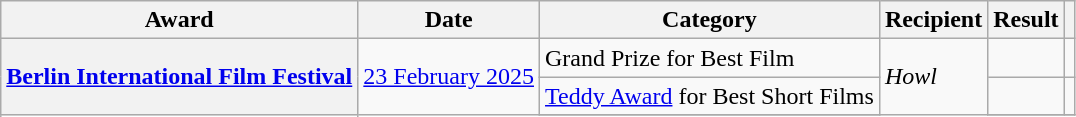<table class="wikitable sortable plainrowheaders">
<tr>
<th>Award</th>
<th>Date</th>
<th>Category</th>
<th>Recipient</th>
<th>Result</th>
<th></th>
</tr>
<tr>
<th scope="row" rowspan=3><a href='#'>Berlin International Film Festival</a></th>
<td rowspan=3><a href='#'>23 February 2025</a></td>
<td>Grand Prize for Best Film</td>
<td rowspan="3"><em>Howl</em></td>
<td></td>
<td align="center" rowspan="1"></td>
</tr>
<tr>
<td><a href='#'>Teddy Award</a> for Best Short Films</td>
<td></td>
<td align="center" rowspan="1"></td>
</tr>
<tr>
</tr>
</table>
